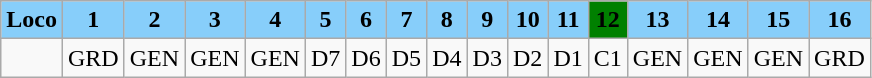<table class="wikitable plainrowheaders unsortable" style="text-align:center">
<tr>
<th scope="col" rowspan="1" style="background:lightskyblue;">Loco</th>
<th scope="col" rowspan="1" style="background:lightskyblue;">1</th>
<th scope="col" rowspan="1" style="background:lightskyblue;">2</th>
<th scope="col" rowspan="1" style="background:lightskyblue;">3</th>
<th scope="col" rowspan="1" style="background:lightskyblue;">4</th>
<th scope="col" rowspan="1" style="background:lightskyblue;">5</th>
<th scope="col" rowspan="1" style="background:lightskyblue;">6</th>
<th scope="col" rowspan="1" style="background:lightskyblue;">7</th>
<th scope="col" rowspan="1" style="background:lightskyblue;">8</th>
<th scope="col" rowspan="1" style="background:lightskyblue;">9</th>
<th scope="col" rowspan="1" style="background:lightskyblue;">10</th>
<th scope="col" rowspan="1" style="background:lightskyblue;">11</th>
<th scope="col" rowspan="1" style="background:Green;">12</th>
<th scope="col" rowspan="1" style="background:lightskyblue;">13</th>
<th scope="col" rowspan="1" style="background:lightskyblue;">14</th>
<th scope="col" rowspan="1" style="background:lightskyblue;">15</th>
<th scope="col" rowspan="1" style="background:lightskyblue;">16</th>
</tr>
<tr>
<td></td>
<td>GRD</td>
<td>GEN</td>
<td>GEN</td>
<td>GEN</td>
<td>D7</td>
<td>D6</td>
<td>D5</td>
<td>D4</td>
<td>D3</td>
<td>D2</td>
<td>D1</td>
<td>C1</td>
<td>GEN</td>
<td>GEN</td>
<td>GEN</td>
<td>GRD</td>
</tr>
</table>
